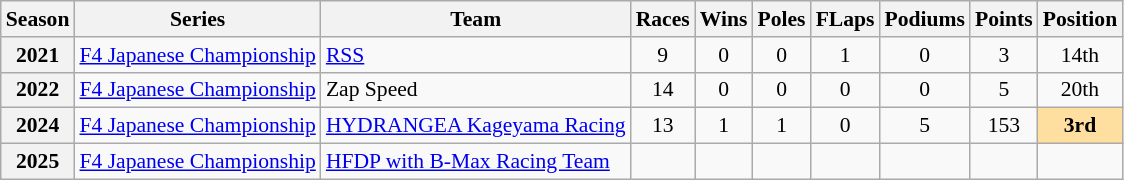<table class="wikitable" style="font-size: 90%; text-align:center">
<tr>
<th>Season</th>
<th>Series</th>
<th>Team</th>
<th>Races</th>
<th>Wins</th>
<th>Poles</th>
<th>FLaps</th>
<th>Podiums</th>
<th>Points</th>
<th>Position</th>
</tr>
<tr>
<th>2021</th>
<td align=left><a href='#'>F4 Japanese Championship</a></td>
<td align=left><a href='#'>RSS</a></td>
<td>9</td>
<td>0</td>
<td>0</td>
<td>1</td>
<td>0</td>
<td>3</td>
<td>14th</td>
</tr>
<tr>
<th>2022</th>
<td align=left><a href='#'>F4 Japanese Championship</a></td>
<td align=left>Zap Speed</td>
<td>14</td>
<td>0</td>
<td>0</td>
<td>0</td>
<td>0</td>
<td>5</td>
<td>20th</td>
</tr>
<tr>
<th>2024</th>
<td align=left><a href='#'>F4 Japanese Championship</a></td>
<td align=left nowrap><a href='#'>HYDRANGEA Kageyama Racing</a></td>
<td>13</td>
<td>1</td>
<td>1</td>
<td>0</td>
<td>5</td>
<td>153</td>
<td style="background:#ffdf9f;"><strong>3rd</strong></td>
</tr>
<tr>
<th>2025</th>
<td align=left nowrap><a href='#'>F4 Japanese Championship</a></td>
<td align=left nowrap><a href='#'>HFDP with B-Max Racing Team</a></td>
<td></td>
<td></td>
<td></td>
<td></td>
<td></td>
<td></td>
<td></td>
</tr>
</table>
